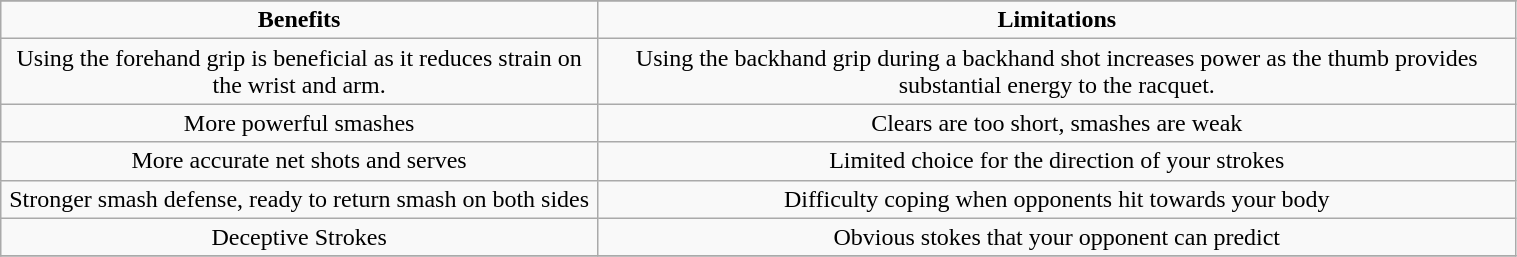<table class="wikitable" style="text-align:center; width:80%;">
<tr>
</tr>
<tr>
<td><strong>Benefits</strong></td>
<td><strong>Limitations</strong></td>
</tr>
<tr>
<td>Using the forehand grip is beneficial as it reduces strain on the wrist and arm.</td>
<td>Using the backhand grip during a backhand shot increases power as the thumb provides substantial energy to the racquet.</td>
</tr>
<tr>
<td>More powerful smashes </td>
<td>Clears are too short, smashes are weak </td>
</tr>
<tr>
<td>More accurate net shots and serves </td>
<td>Limited choice for the direction of your strokes </td>
</tr>
<tr>
<td>Stronger smash defense, ready to return smash on both sides </td>
<td>Difficulty coping when opponents hit towards your body </td>
</tr>
<tr>
<td>Deceptive Strokes </td>
<td>Obvious stokes that your opponent can predict </td>
</tr>
<tr>
</tr>
</table>
